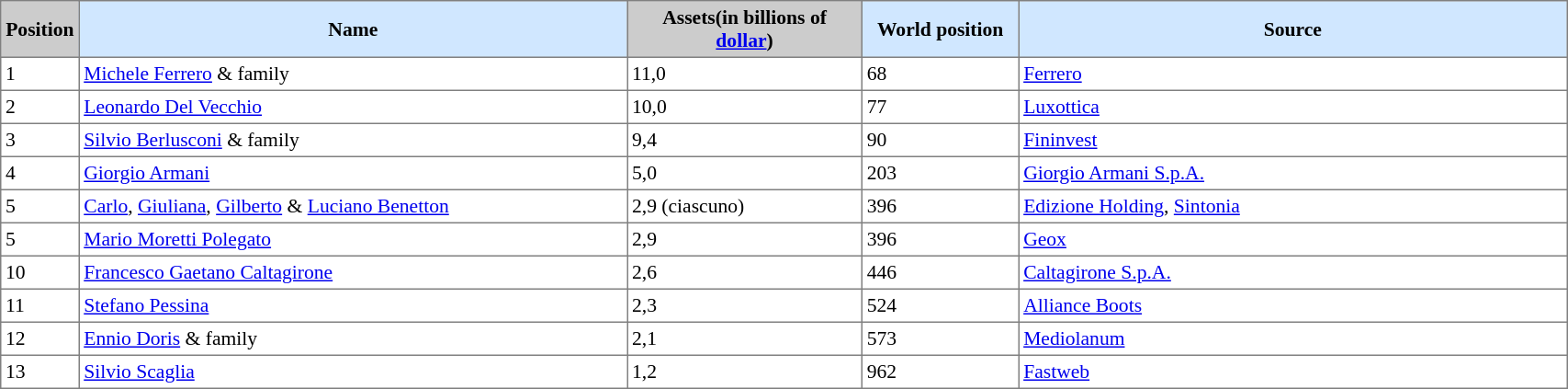<table border=1 style="border-collapse:collapse; font-size:90%;" cellpadding=3 cellspacing=0 width=90%>
<tr>
<td align="center" bgcolor="#CCCCCC" width="5%"><strong>Position</strong></td>
<td bgcolor="#D0E7FF" align="center" width="35%"><strong>Name</strong></td>
<td bgcolor="#cccccc" align="center" width="15%"><strong>Assets(in billions of <a href='#'>dollar</a>)</strong></td>
<td bgcolor="#D0E7FF" align="center" width="10%"><strong>World position</strong></td>
<td bgcolor="#D0E7FF" align="center" width="35%"><strong>Source</strong></td>
</tr>
<tr>
<td>1</td>
<td><a href='#'>Michele Ferrero</a> & family</td>
<td>11,0</td>
<td>68</td>
<td><a href='#'>Ferrero</a></td>
</tr>
<tr>
<td>2</td>
<td><a href='#'>Leonardo Del Vecchio</a></td>
<td>10,0</td>
<td>77</td>
<td><a href='#'>Luxottica</a></td>
</tr>
<tr>
<td>3</td>
<td><a href='#'>Silvio Berlusconi</a> & family</td>
<td>9,4</td>
<td>90</td>
<td><a href='#'>Fininvest</a></td>
</tr>
<tr>
<td>4</td>
<td><a href='#'>Giorgio Armani</a></td>
<td>5,0</td>
<td>203</td>
<td><a href='#'>Giorgio Armani S.p.A.</a></td>
</tr>
<tr>
<td>5</td>
<td><a href='#'>Carlo</a>, <a href='#'>Giuliana</a>, <a href='#'>Gilberto</a> & <a href='#'>Luciano Benetton</a></td>
<td>2,9 (ciascuno)</td>
<td>396</td>
<td><a href='#'>Edizione Holding</a>, <a href='#'>Sintonia</a></td>
</tr>
<tr>
<td>5</td>
<td><a href='#'>Mario Moretti Polegato</a></td>
<td>2,9</td>
<td>396</td>
<td><a href='#'>Geox</a></td>
</tr>
<tr>
<td>10</td>
<td><a href='#'>Francesco Gaetano Caltagirone</a></td>
<td>2,6</td>
<td>446</td>
<td><a href='#'>Caltagirone S.p.A.</a></td>
</tr>
<tr>
<td>11</td>
<td><a href='#'>Stefano Pessina</a></td>
<td>2,3</td>
<td>524</td>
<td><a href='#'>Alliance Boots</a></td>
</tr>
<tr>
<td>12</td>
<td><a href='#'>Ennio Doris</a> & family</td>
<td>2,1</td>
<td>573</td>
<td><a href='#'>Mediolanum</a></td>
</tr>
<tr>
<td>13</td>
<td><a href='#'>Silvio Scaglia</a></td>
<td>1,2</td>
<td>962</td>
<td><a href='#'>Fastweb</a></td>
</tr>
</table>
